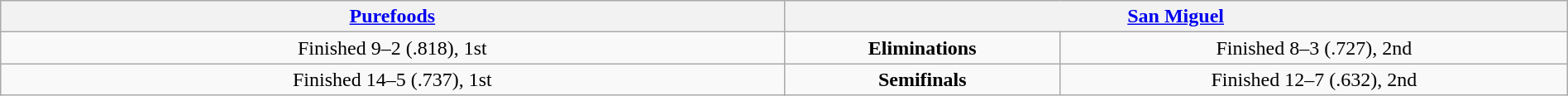<table class="wikitable" style="width:100%;">
<tr align=center>
<th colspan="2" style="width:45%;"><a href='#'>Purefoods</a></th>
<th colspan="2" style="width:45%;"><a href='#'>San Miguel</a></th>
</tr>
<tr align=center>
<td>Finished 9–2 (.818), 1st</td>
<td colspan=2><strong>Eliminations</strong></td>
<td>Finished 8–3 (.727), 2nd</td>
</tr>
<tr align=center>
<td>Finished 14–5 (.737), 1st</td>
<td colspan=2><strong>Semifinals</strong></td>
<td>Finished 12–7 (.632), 2nd</td>
</tr>
</table>
